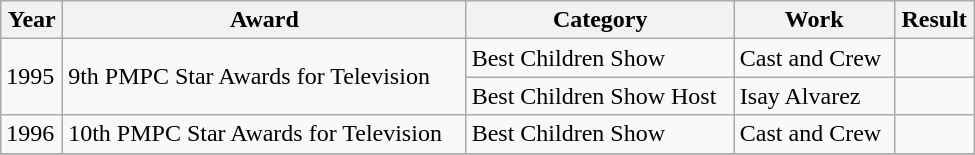<table class="wikitable" width="650px">
<tr>
<th>Year</th>
<th>Award</th>
<th>Category</th>
<th>Work</th>
<th>Result</th>
</tr>
<tr>
<td rowspan="2">1995</td>
<td rowspan="2">9th PMPC Star Awards for Television</td>
<td>Best Children Show</td>
<td>Cast and Crew</td>
<td></td>
</tr>
<tr>
<td>Best Children Show Host</td>
<td>Isay Alvarez</td>
<td></td>
</tr>
<tr>
<td>1996</td>
<td>10th PMPC Star Awards for Television</td>
<td>Best Children Show</td>
<td>Cast and Crew</td>
<td></td>
</tr>
<tr>
</tr>
</table>
